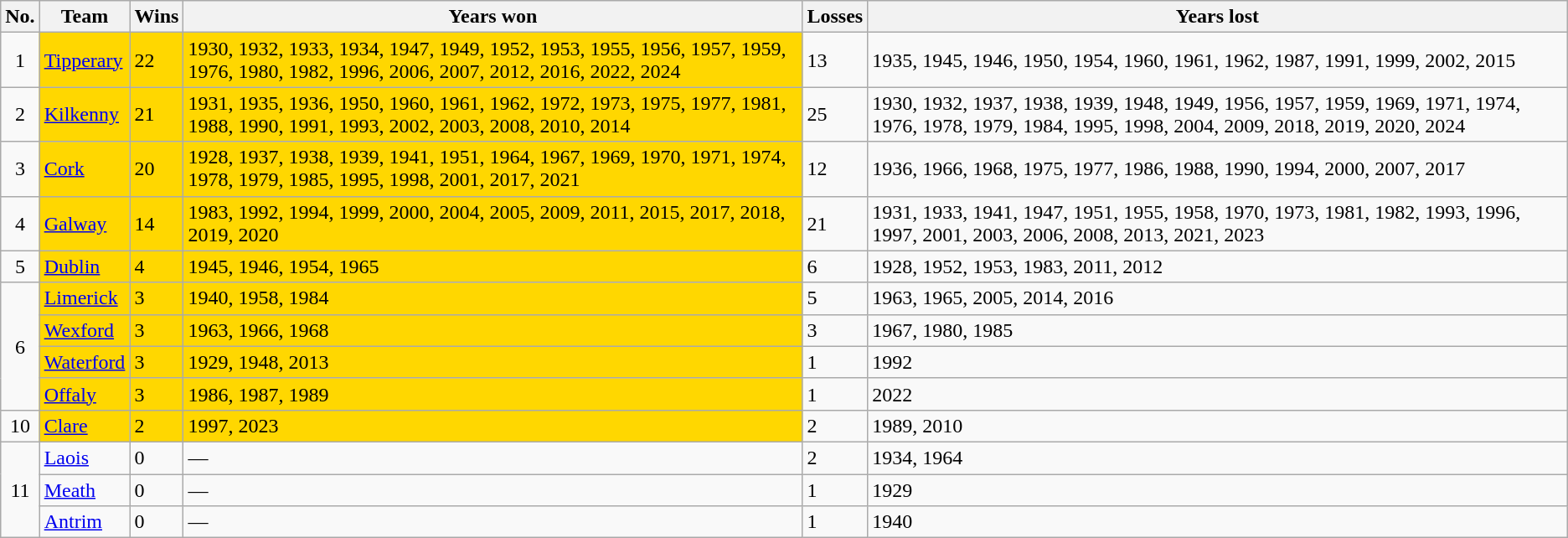<table class=wikitable>
<tr>
<th>No.</th>
<th>Team</th>
<th>Wins</th>
<th>Years won</th>
<th>Losses</th>
<th>Years lost</th>
</tr>
<tr>
<td rowspan=1 align=center>1</td>
<td bgcolor=gold> <a href='#'>Tipperary</a></td>
<td bgcolor=gold>22</td>
<td bgcolor=gold>1930, 1932, 1933, 1934, 1947, 1949, 1952, 1953, 1955, 1956, 1957, 1959, 1976, 1980, 1982, 1996, 2006, 2007, 2012, 2016, 2022, 2024</td>
<td>13</td>
<td>1935, 1945, 1946, 1950, 1954, 1960, 1961, 1962, 1987, 1991, 1999, 2002, 2015</td>
</tr>
<tr>
<td rowspan=1 align=center>2</td>
<td bgcolor=gold> <a href='#'>Kilkenny</a></td>
<td bgcolor=gold>21</td>
<td bgcolor=gold>1931, 1935, 1936, 1950, 1960, 1961, 1962, 1972, 1973, 1975, 1977, 1981, 1988, 1990, 1991, 1993, 2002, 2003, 2008, 2010, 2014</td>
<td>25</td>
<td>1930, 1932, 1937, 1938, 1939, 1948, 1949, 1956, 1957, 1959, 1969, 1971, 1974, 1976, 1978, 1979, 1984, 1995, 1998, 2004, 2009, 2018, 2019, 2020, 2024</td>
</tr>
<tr>
<td rowspan=1 align=center>3</td>
<td bgcolor=gold> <a href='#'>Cork</a></td>
<td bgcolor=gold>20</td>
<td bgcolor=gold>1928, 1937, 1938, 1939, 1941, 1951, 1964, 1967, 1969, 1970, 1971, 1974, 1978, 1979, 1985, 1995, 1998, 2001, 2017, 2021</td>
<td>12</td>
<td>1936, 1966, 1968, 1975, 1977, 1986, 1988, 1990, 1994, 2000, 2007, 2017</td>
</tr>
<tr>
<td rowspan=1 align=center>4</td>
<td bgcolor=gold> <a href='#'>Galway</a></td>
<td bgcolor=gold>14</td>
<td bgcolor=gold>1983, 1992, 1994, 1999, 2000, 2004, 2005, 2009, 2011, 2015, 2017, 2018, 2019, 2020</td>
<td>21</td>
<td>1931, 1933, 1941, 1947, 1951, 1955, 1958, 1970, 1973, 1981, 1982, 1993, 1996, 1997, 2001, 2003, 2006, 2008, 2013, 2021, 2023</td>
</tr>
<tr>
<td rowspan=1 align=center>5</td>
<td bgcolor=gold> <a href='#'>Dublin</a></td>
<td bgcolor=gold>4</td>
<td bgcolor=gold>1945, 1946, 1954, 1965</td>
<td>6</td>
<td>1928, 1952, 1953, 1983, 2011, 2012</td>
</tr>
<tr>
<td rowspan=4 align=center>6</td>
<td bgcolor=gold> <a href='#'>Limerick</a></td>
<td bgcolor=gold>3</td>
<td bgcolor=gold>1940, 1958, 1984</td>
<td>5</td>
<td>1963, 1965, 2005, 2014, 2016</td>
</tr>
<tr>
<td bgcolor=gold> <a href='#'>Wexford</a></td>
<td bgcolor=gold>3</td>
<td bgcolor=gold>1963, 1966, 1968</td>
<td>3</td>
<td>1967, 1980, 1985</td>
</tr>
<tr>
<td bgcolor=gold> <a href='#'>Waterford</a></td>
<td bgcolor=gold>3</td>
<td bgcolor=gold>1929, 1948, 2013</td>
<td>1</td>
<td>1992</td>
</tr>
<tr>
<td bgcolor=gold> <a href='#'>Offaly</a></td>
<td bgcolor=gold>3</td>
<td bgcolor=gold>1986, 1987, 1989</td>
<td>1</td>
<td>2022</td>
</tr>
<tr>
<td rowspan=1 align=center>10</td>
<td bgcolor=gold> <a href='#'>Clare</a></td>
<td bgcolor=gold>2</td>
<td bgcolor=gold>1997, 2023</td>
<td>2</td>
<td>1989, 2010</td>
</tr>
<tr>
<td rowspan=3 align=center>11</td>
<td> <a href='#'>Laois</a></td>
<td>0</td>
<td>—</td>
<td>2</td>
<td>1934, 1964</td>
</tr>
<tr>
<td> <a href='#'>Meath</a></td>
<td>0</td>
<td>—</td>
<td>1</td>
<td>1929</td>
</tr>
<tr>
<td> <a href='#'>Antrim</a></td>
<td>0</td>
<td>—</td>
<td>1</td>
<td>1940</td>
</tr>
</table>
